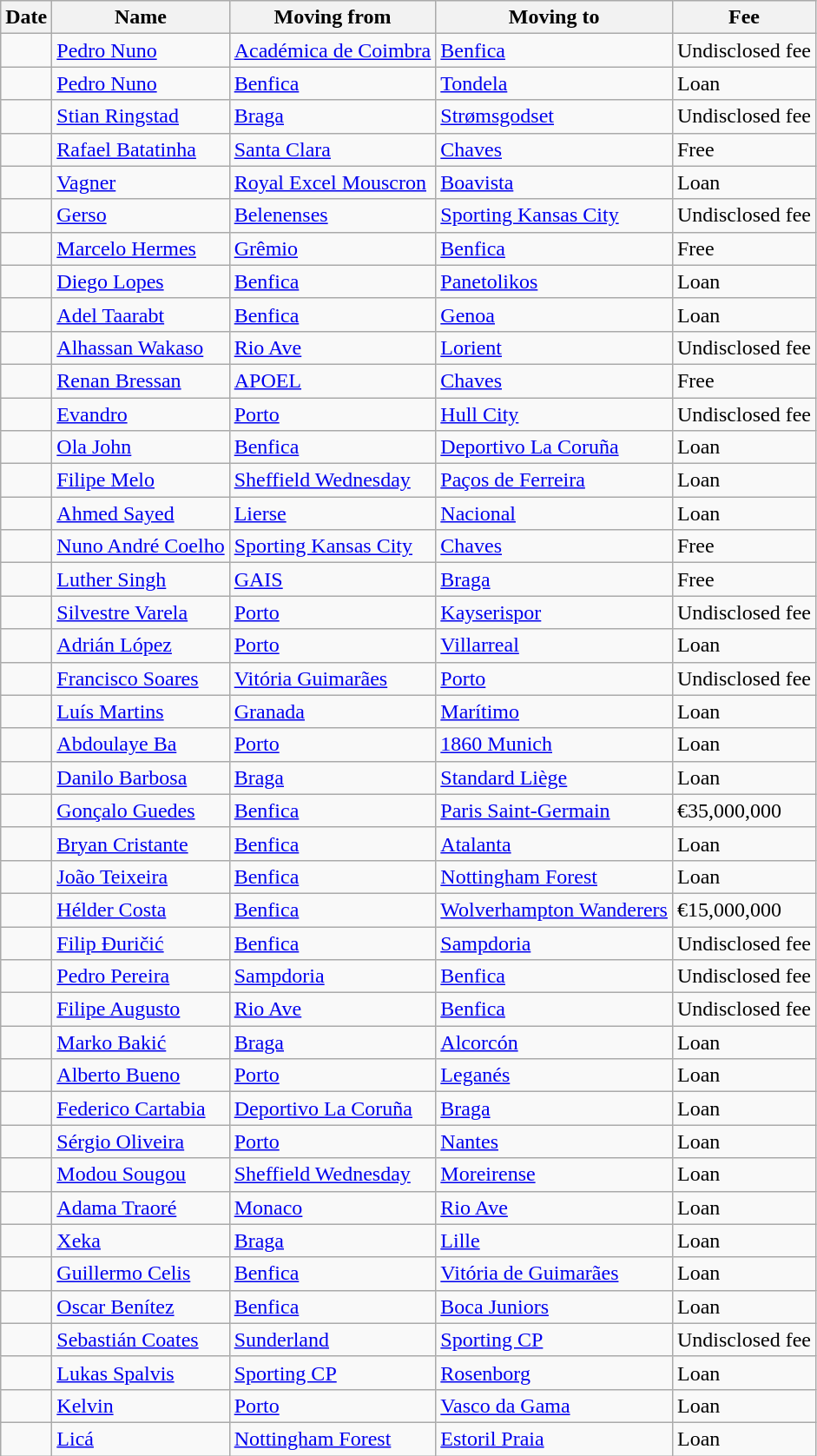<table class="wikitable sortable">
<tr>
<th>Date</th>
<th>Name</th>
<th>Moving from</th>
<th>Moving to</th>
<th>Fee</th>
</tr>
<tr>
<td><strong></strong></td>
<td> <a href='#'>Pedro Nuno</a></td>
<td> <a href='#'>Académica de Coimbra</a></td>
<td> <a href='#'>Benfica</a></td>
<td>Undisclosed fee</td>
</tr>
<tr>
<td><strong></strong></td>
<td> <a href='#'>Pedro Nuno</a></td>
<td> <a href='#'>Benfica</a></td>
<td> <a href='#'>Tondela</a></td>
<td>Loan</td>
</tr>
<tr>
<td><strong></strong></td>
<td> <a href='#'>Stian Ringstad</a></td>
<td> <a href='#'>Braga</a></td>
<td> <a href='#'>Strømsgodset</a></td>
<td>Undisclosed fee</td>
</tr>
<tr>
<td><strong></strong></td>
<td> <a href='#'>Rafael Batatinha</a></td>
<td> <a href='#'>Santa Clara</a></td>
<td> <a href='#'>Chaves</a></td>
<td>Free</td>
</tr>
<tr>
<td><strong></strong></td>
<td> <a href='#'>Vagner</a></td>
<td> <a href='#'>Royal Excel Mouscron</a></td>
<td> <a href='#'>Boavista</a></td>
<td>Loan</td>
</tr>
<tr>
<td><strong></strong></td>
<td> <a href='#'>Gerso</a></td>
<td> <a href='#'>Belenenses</a></td>
<td> <a href='#'>Sporting Kansas City</a></td>
<td>Undisclosed fee</td>
</tr>
<tr>
<td><strong></strong></td>
<td> <a href='#'>Marcelo Hermes</a></td>
<td> <a href='#'>Grêmio</a></td>
<td> <a href='#'>Benfica</a></td>
<td>Free</td>
</tr>
<tr>
<td><strong></strong></td>
<td> <a href='#'>Diego Lopes</a></td>
<td> <a href='#'>Benfica</a></td>
<td> <a href='#'>Panetolikos</a></td>
<td>Loan</td>
</tr>
<tr>
<td><strong></strong></td>
<td> <a href='#'>Adel Taarabt</a></td>
<td> <a href='#'>Benfica</a></td>
<td> <a href='#'>Genoa</a></td>
<td>Loan</td>
</tr>
<tr>
<td><strong></strong></td>
<td> <a href='#'>Alhassan Wakaso</a></td>
<td> <a href='#'>Rio Ave</a></td>
<td> <a href='#'>Lorient</a></td>
<td>Undisclosed fee</td>
</tr>
<tr>
<td><strong></strong></td>
<td> <a href='#'>Renan Bressan</a></td>
<td> <a href='#'>APOEL</a></td>
<td> <a href='#'>Chaves</a></td>
<td>Free</td>
</tr>
<tr>
<td><strong></strong></td>
<td> <a href='#'>Evandro</a></td>
<td> <a href='#'>Porto</a></td>
<td> <a href='#'>Hull City</a></td>
<td>Undisclosed fee</td>
</tr>
<tr>
<td><strong></strong></td>
<td> <a href='#'>Ola John</a></td>
<td> <a href='#'>Benfica</a></td>
<td> <a href='#'>Deportivo La Coruña</a></td>
<td>Loan</td>
</tr>
<tr>
<td><strong></strong></td>
<td> <a href='#'>Filipe Melo</a></td>
<td> <a href='#'>Sheffield Wednesday</a></td>
<td> <a href='#'>Paços de Ferreira</a></td>
<td>Loan</td>
</tr>
<tr>
<td><strong></strong></td>
<td> <a href='#'>Ahmed Sayed</a></td>
<td> <a href='#'>Lierse</a></td>
<td> <a href='#'>Nacional</a></td>
<td>Loan</td>
</tr>
<tr>
<td><strong></strong></td>
<td> <a href='#'>Nuno André Coelho</a></td>
<td> <a href='#'>Sporting Kansas City</a></td>
<td> <a href='#'>Chaves</a></td>
<td>Free</td>
</tr>
<tr>
<td><strong></strong></td>
<td> <a href='#'>Luther Singh</a></td>
<td> <a href='#'>GAIS</a></td>
<td> <a href='#'>Braga</a></td>
<td>Free</td>
</tr>
<tr>
<td><strong></strong></td>
<td> <a href='#'>Silvestre Varela</a></td>
<td> <a href='#'>Porto</a></td>
<td> <a href='#'>Kayserispor</a></td>
<td>Undisclosed fee</td>
</tr>
<tr>
<td><strong></strong></td>
<td> <a href='#'>Adrián López</a></td>
<td> <a href='#'>Porto</a></td>
<td> <a href='#'>Villarreal</a></td>
<td>Loan</td>
</tr>
<tr>
<td><strong></strong></td>
<td> <a href='#'>Francisco Soares</a></td>
<td> <a href='#'>Vitória Guimarães</a></td>
<td> <a href='#'>Porto</a></td>
<td>Undisclosed fee</td>
</tr>
<tr>
<td><strong></strong></td>
<td> <a href='#'>Luís Martins</a></td>
<td> <a href='#'>Granada</a></td>
<td> <a href='#'>Marítimo</a></td>
<td>Loan</td>
</tr>
<tr>
<td><strong></strong></td>
<td> <a href='#'>Abdoulaye Ba</a></td>
<td> <a href='#'>Porto</a></td>
<td> <a href='#'>1860 Munich</a></td>
<td>Loan</td>
</tr>
<tr>
<td><strong></strong></td>
<td> <a href='#'>Danilo Barbosa</a></td>
<td> <a href='#'>Braga</a></td>
<td> <a href='#'>Standard Liège</a></td>
<td>Loan</td>
</tr>
<tr>
<td><strong></strong></td>
<td> <a href='#'>Gonçalo Guedes</a></td>
<td> <a href='#'>Benfica</a></td>
<td> <a href='#'>Paris Saint-Germain</a></td>
<td>€35,000,000</td>
</tr>
<tr>
<td><strong></strong></td>
<td> <a href='#'>Bryan Cristante</a></td>
<td> <a href='#'>Benfica</a></td>
<td> <a href='#'>Atalanta</a></td>
<td>Loan</td>
</tr>
<tr>
<td><strong></strong></td>
<td> <a href='#'>João Teixeira</a></td>
<td> <a href='#'>Benfica</a></td>
<td> <a href='#'>Nottingham Forest</a></td>
<td>Loan</td>
</tr>
<tr>
<td><strong></strong></td>
<td> <a href='#'>Hélder Costa</a></td>
<td> <a href='#'>Benfica</a></td>
<td> <a href='#'>Wolverhampton Wanderers</a></td>
<td>€15,000,000</td>
</tr>
<tr>
<td><strong></strong></td>
<td> <a href='#'>Filip Đuričić</a></td>
<td> <a href='#'>Benfica</a></td>
<td> <a href='#'>Sampdoria</a></td>
<td>Undisclosed fee</td>
</tr>
<tr>
<td><strong></strong></td>
<td> <a href='#'>Pedro Pereira</a></td>
<td> <a href='#'>Sampdoria</a></td>
<td> <a href='#'>Benfica</a></td>
<td>Undisclosed fee</td>
</tr>
<tr>
<td><strong></strong></td>
<td> <a href='#'>Filipe Augusto</a></td>
<td> <a href='#'>Rio Ave</a></td>
<td> <a href='#'>Benfica</a></td>
<td>Undisclosed fee</td>
</tr>
<tr>
<td><strong></strong></td>
<td> <a href='#'>Marko Bakić</a></td>
<td> <a href='#'>Braga</a></td>
<td> <a href='#'>Alcorcón</a></td>
<td>Loan</td>
</tr>
<tr>
<td><strong></strong></td>
<td> <a href='#'>Alberto Bueno</a></td>
<td> <a href='#'>Porto</a></td>
<td> <a href='#'>Leganés</a></td>
<td>Loan</td>
</tr>
<tr>
<td><strong></strong></td>
<td> <a href='#'>Federico Cartabia</a></td>
<td> <a href='#'>Deportivo La Coruña</a></td>
<td> <a href='#'>Braga</a></td>
<td>Loan</td>
</tr>
<tr>
<td><strong></strong></td>
<td> <a href='#'>Sérgio Oliveira</a></td>
<td> <a href='#'>Porto</a></td>
<td> <a href='#'>Nantes</a></td>
<td>Loan</td>
</tr>
<tr>
<td><strong></strong></td>
<td> <a href='#'>Modou Sougou</a></td>
<td> <a href='#'>Sheffield Wednesday</a></td>
<td> <a href='#'>Moreirense</a></td>
<td>Loan</td>
</tr>
<tr>
<td><strong></strong></td>
<td> <a href='#'>Adama Traoré</a></td>
<td> <a href='#'>Monaco</a></td>
<td> <a href='#'>Rio Ave</a></td>
<td>Loan</td>
</tr>
<tr>
<td><strong></strong></td>
<td> <a href='#'>Xeka</a></td>
<td> <a href='#'>Braga</a></td>
<td> <a href='#'>Lille</a></td>
<td>Loan</td>
</tr>
<tr>
<td><strong></strong></td>
<td> <a href='#'>Guillermo Celis</a></td>
<td> <a href='#'>Benfica</a></td>
<td> <a href='#'>Vitória de Guimarães</a></td>
<td>Loan</td>
</tr>
<tr>
<td><strong></strong></td>
<td> <a href='#'>Oscar Benítez</a></td>
<td> <a href='#'>Benfica</a></td>
<td> <a href='#'>Boca Juniors</a></td>
<td>Loan</td>
</tr>
<tr>
<td><strong></strong></td>
<td> <a href='#'>Sebastián Coates</a></td>
<td> <a href='#'>Sunderland</a></td>
<td> <a href='#'>Sporting CP</a></td>
<td>Undisclosed fee</td>
</tr>
<tr>
<td><strong></strong></td>
<td> <a href='#'>Lukas Spalvis</a></td>
<td> <a href='#'>Sporting CP</a></td>
<td> <a href='#'>Rosenborg</a></td>
<td>Loan</td>
</tr>
<tr>
<td><strong></strong></td>
<td> <a href='#'>Kelvin</a></td>
<td> <a href='#'>Porto</a></td>
<td> <a href='#'>Vasco da Gama</a></td>
<td>Loan</td>
</tr>
<tr>
<td><strong></strong></td>
<td> <a href='#'>Licá</a></td>
<td> <a href='#'>Nottingham Forest</a></td>
<td> <a href='#'>Estoril Praia</a></td>
<td>Loan</td>
</tr>
</table>
